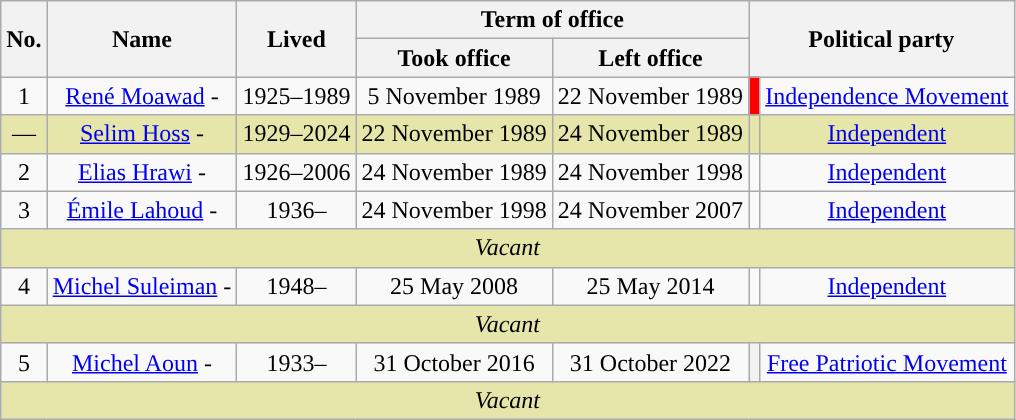<table class="wikitable" style="text-align:center">
<tr>
<th rowspan="2">No.</th>
<th rowspan="2">Name<br></th>
<th rowspan="2">Lived</th>
<th colspan="2">Term of office</th>
<th colspan="2" rowspan="2">Political party</th>
</tr>
<tr>
<th>Took office</th>
<th>Left office</th>
</tr>
<tr>
<td>1</td>
<td><a href='#'>René Moawad</a> - </td>
<td>1925–1989</td>
<td>5 November 1989</td>
<td>22 November 1989</td>
<th style="background-color:red;"></th>
<td><a href='#'>Independence Movement</a></td>
</tr>
<tr style="background-color:#E6E6AA">
<td>—</td>
<td><a href='#'>Selim Hoss</a> - </td>
<td>1929–2024</td>
<td>22 November 1989</td>
<td>24 November 1989</td>
<td></td>
<td><a href='#'>Independent</a></td>
</tr>
<tr>
<td>2</td>
<td><a href='#'>Elias Hrawi</a> - </td>
<td>1926–2006</td>
<td>24 November 1989</td>
<td>24 November 1998</td>
<td></td>
<td><a href='#'>Independent</a></td>
</tr>
<tr>
<td>3</td>
<td><a href='#'>Émile Lahoud</a> - </td>
<td>1936–</td>
<td>24 November 1998</td>
<td>24 November 2007</td>
<td></td>
<td><a href='#'>Independent</a></td>
</tr>
<tr style="background-color:#E6E6AA">
<td colspan="7"><em>Vacant</em></td>
</tr>
<tr>
<td>4</td>
<td><a href='#'>Michel Suleiman</a> - </td>
<td>1948–</td>
<td>25 May 2008</td>
<td>25 May 2014</td>
<td></td>
<td><a href='#'>Independent</a></td>
</tr>
<tr style="background-color:#E6E6AA">
<td colspan="7"><em>Vacant</em></td>
</tr>
<tr>
<td>5</td>
<td><a href='#'>Michel Aoun</a> - </td>
<td>1933–</td>
<td>31 October 2016</td>
<td>31 October 2022</td>
<th style="background-color:"></th>
<td><a href='#'>Free Patriotic Movement</a></td>
</tr>
<tr style="background-color:#E6E6AA">
<td colspan="7"><em>Vacant</em></td>
</tr>
</table>
